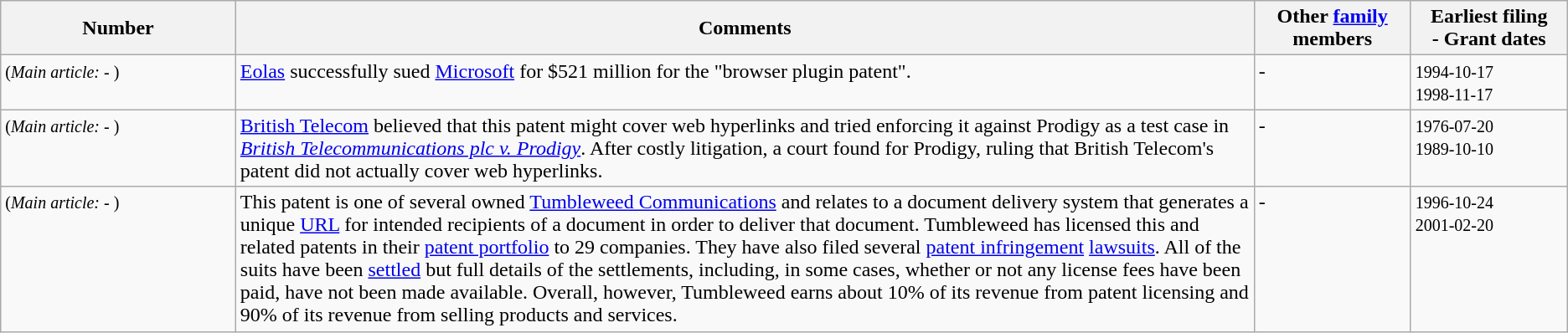<table class=wikitable>
<tr>
<th width="15%">Number</th>
<th width="65%">Comments</th>
<th width="10%">Other <a href='#'>family</a> members</th>
<th width="10%">Earliest filing <br> - Grant dates</th>
</tr>
<tr valign="top">
<td><strong></strong> <small> (<em>Main article: - </em>) </small></td>
<td><a href='#'>Eolas</a> successfully sued <a href='#'>Microsoft</a> for $521 million for the "browser plugin patent".</td>
<td>-</td>
<td><small> 1994-10-17 <br> </small> <small>1998-11-17 </small></td>
</tr>
<tr valign="top">
<td><strong></strong> <small> (<em>Main article: - </em>) </small></td>
<td><a href='#'>British Telecom</a> believed that this patent might cover web hyperlinks and tried enforcing it against Prodigy as a test case in <em><a href='#'>British Telecommunications plc v. Prodigy</a></em>. After costly litigation, a court found for Prodigy, ruling that British Telecom's patent did not actually cover web hyperlinks.</td>
<td>-</td>
<td><small> 1976-07-20 <br> </small> <small>1989-10-10 </small></td>
</tr>
<tr valign="top">
<td><strong></strong> <small>(<em>Main article: - </em>) </small></td>
<td>This patent is one of several owned <a href='#'>Tumbleweed Communications</a> and relates to a document delivery system that generates a unique <a href='#'>URL</a> for intended recipients of a document in order to deliver that document. Tumbleweed has licensed this and related patents in their <a href='#'>patent portfolio</a> to 29 companies. They have also filed several <a href='#'>patent infringement</a> <a href='#'>lawsuits</a>. All of the suits have been <a href='#'>settled</a> but full details of the settlements, including, in some cases, whether or not any license fees have been paid, have not been made available. Overall, however, Tumbleweed earns about 10% of its revenue from patent licensing and 90% of its revenue from selling products and services.</td>
<td>-</td>
<td><small> 1996-10-24 <br> </small> <small>2001-02-20 </small></td>
</tr>
</table>
